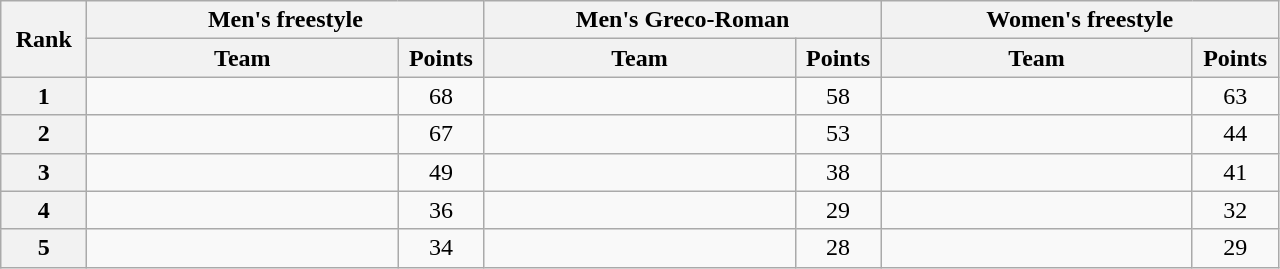<table class="wikitable" style="text-align:center;">
<tr>
<th rowspan="2" width="50">Rank</th>
<th colspan="2">Men's freestyle</th>
<th colspan="2">Men's Greco-Roman</th>
<th colspan="2">Women's freestyle</th>
</tr>
<tr>
<th width="200">Team</th>
<th width="50">Points</th>
<th width="200">Team</th>
<th width="50">Points</th>
<th width="200">Team</th>
<th width="50">Points</th>
</tr>
<tr>
<th>1</th>
<td align="left"></td>
<td>68</td>
<td align="left"></td>
<td>58</td>
<td align="left"></td>
<td>63</td>
</tr>
<tr>
<th>2</th>
<td align="left"></td>
<td>67</td>
<td align="left"></td>
<td>53</td>
<td align="left"></td>
<td>44</td>
</tr>
<tr>
<th>3</th>
<td align="left"></td>
<td>49</td>
<td align="left"></td>
<td>38</td>
<td align="left"></td>
<td>41</td>
</tr>
<tr>
<th>4</th>
<td align="left"></td>
<td>36</td>
<td align="left"></td>
<td>29</td>
<td align="left"></td>
<td>32</td>
</tr>
<tr>
<th>5</th>
<td align="left"></td>
<td>34</td>
<td align="left"></td>
<td>28</td>
<td align="left"></td>
<td>29</td>
</tr>
</table>
